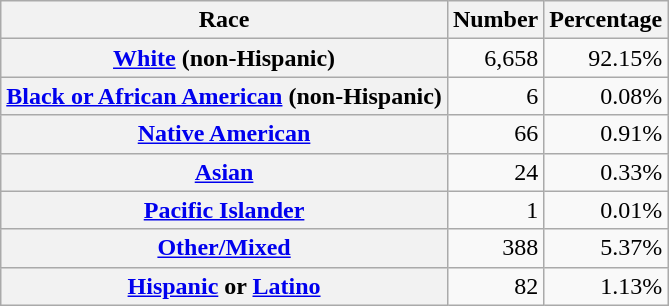<table class="wikitable" style="text-align:right">
<tr>
<th scope="col">Race</th>
<th scope="col">Number</th>
<th scope="col">Percentage</th>
</tr>
<tr>
<th scope="row"><a href='#'>White</a> (non-Hispanic)</th>
<td>6,658</td>
<td>92.15%</td>
</tr>
<tr>
<th scope="row"><a href='#'>Black or African American</a> (non-Hispanic)</th>
<td>6</td>
<td>0.08%</td>
</tr>
<tr>
<th scope="row"><a href='#'>Native American</a></th>
<td>66</td>
<td>0.91%</td>
</tr>
<tr>
<th scope="row"><a href='#'>Asian</a></th>
<td>24</td>
<td>0.33%</td>
</tr>
<tr>
<th scope="row"><a href='#'>Pacific Islander</a></th>
<td>1</td>
<td>0.01%</td>
</tr>
<tr>
<th scope="row"><a href='#'>Other/Mixed</a></th>
<td>388</td>
<td>5.37%</td>
</tr>
<tr>
<th scope="row"><a href='#'>Hispanic</a> or <a href='#'>Latino</a></th>
<td>82</td>
<td>1.13%</td>
</tr>
</table>
